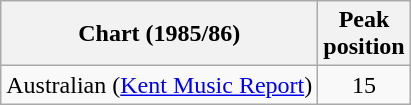<table class="wikitable">
<tr>
<th>Chart (1985/86)</th>
<th>Peak<br>position</th>
</tr>
<tr>
<td>Australian (<a href='#'>Kent Music Report</a>)</td>
<td align="center">15</td>
</tr>
</table>
